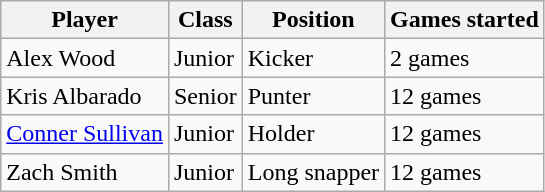<table class="wikitable">
<tr>
<th>Player</th>
<th>Class</th>
<th>Position</th>
<th>Games started</th>
</tr>
<tr>
<td>Alex Wood</td>
<td>Junior </td>
<td>Kicker</td>
<td>2 games</td>
</tr>
<tr>
<td>Kris Albarado</td>
<td>Senior </td>
<td>Punter</td>
<td>12 games</td>
</tr>
<tr>
<td><a href='#'>Conner Sullivan</a></td>
<td>Junior </td>
<td>Holder</td>
<td>12 games</td>
</tr>
<tr>
<td>Zach Smith</td>
<td>Junior</td>
<td>Long snapper</td>
<td>12 games</td>
</tr>
</table>
